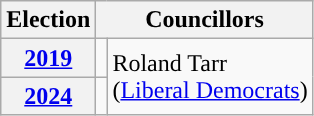<table class="wikitable">
<tr>
<th>Election</th>
<th colspan="2">Councillors</th>
</tr>
<tr>
<th><a href='#'>2019</a></th>
<td rowspan="1;" style="background-color: "></td>
<td rowspan="2">Roland Tarr<br>(<a href='#'>Liberal Democrats</a>)</td>
</tr>
<tr>
<th><a href='#'>2024</a></th>
<td rowspan="1;" style="background-color: "></td>
</tr>
</table>
